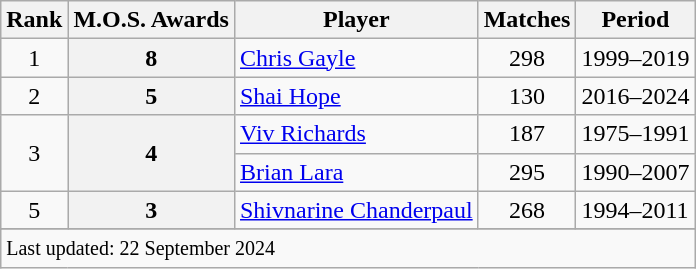<table class="wikitable sortable">
<tr>
<th scope=col>Rank</th>
<th scope=col>M.O.S. Awards</th>
<th scope=col>Player</th>
<th scope=col>Matches</th>
<th scope=col>Period</th>
</tr>
<tr>
<td align=center>1</td>
<th>8</th>
<td><a href='#'>Chris Gayle</a></td>
<td align=center>298</td>
<td>1999–2019</td>
</tr>
<tr>
<td align=center>2</td>
<th>5</th>
<td><a href='#'>Shai Hope</a></td>
<td align=center>130</td>
<td>2016–2024</td>
</tr>
<tr>
<td align=center rowspan=2>3</td>
<th rowspan=2>4</th>
<td><a href='#'>Viv Richards</a></td>
<td align=center>187</td>
<td>1975–1991</td>
</tr>
<tr>
<td><a href='#'>Brian Lara</a></td>
<td align=center>295</td>
<td>1990–2007</td>
</tr>
<tr>
<td align=center>5</td>
<th>3</th>
<td><a href='#'>Shivnarine Chanderpaul</a></td>
<td align=center>268</td>
<td>1994–2011</td>
</tr>
<tr>
</tr>
<tr class=sortbottom>
<td colspan=5><small>Last updated: 22 September 2024</small></td>
</tr>
</table>
